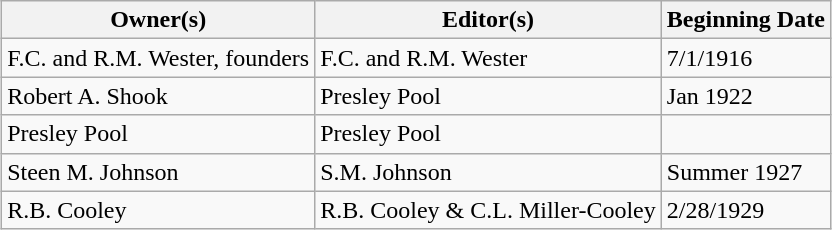<table class="wikitable" style="margin:auto;">
<tr>
<th>Owner(s)</th>
<th>Editor(s)</th>
<th>Beginning Date</th>
</tr>
<tr>
<td>F.C. and R.M. Wester, founders</td>
<td>F.C. and R.M. Wester</td>
<td>7/1/1916</td>
</tr>
<tr>
<td>Robert A. Shook</td>
<td>Presley Pool</td>
<td>Jan 1922</td>
</tr>
<tr>
<td>Presley Pool</td>
<td>Presley Pool</td>
<td></td>
</tr>
<tr>
<td>Steen M. Johnson</td>
<td>S.M. Johnson</td>
<td>Summer 1927</td>
</tr>
<tr>
<td>R.B. Cooley</td>
<td>R.B. Cooley & C.L. Miller-Cooley</td>
<td>2/28/1929</td>
</tr>
</table>
